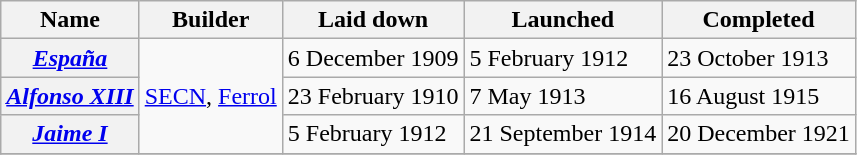<table class="wikitable plainrowheaders unsortable">
<tr>
<th scope="col">Name</th>
<th scope="col">Builder</th>
<th scope="col">Laid down</th>
<th scope="col">Launched</th>
<th scope="col">Completed</th>
</tr>
<tr>
<th scope="row"><a href='#'><em>España</em></a></th>
<td rowspan=3><a href='#'>SECN</a>, <a href='#'>Ferrol</a></td>
<td>6 December 1909</td>
<td>5 February 1912</td>
<td>23 October 1913</td>
</tr>
<tr>
<th scope="row"><a href='#'><em>Alfonso XIII</em></a></th>
<td>23 February 1910</td>
<td>7 May 1913</td>
<td>16 August 1915</td>
</tr>
<tr>
<th scope="row"><a href='#'><em>Jaime I</em></a></th>
<td>5 February 1912</td>
<td>21 September 1914</td>
<td>20 December 1921</td>
</tr>
<tr>
</tr>
</table>
